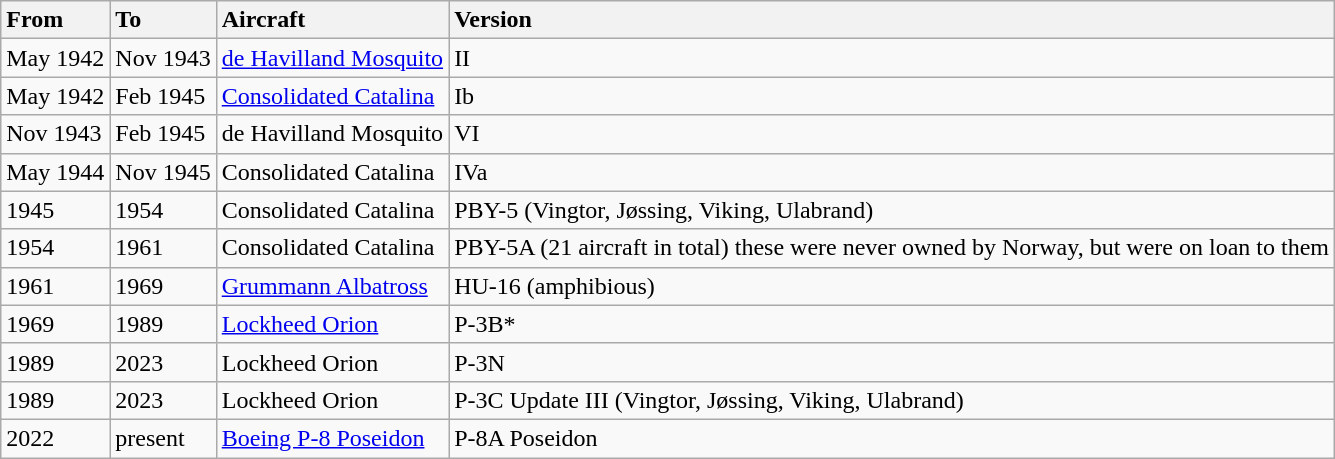<table class="wikitable">
<tr>
<th style="text-align: left;">From</th>
<th style="text-align: left;">To</th>
<th style="text-align: left;">Aircraft</th>
<th style="text-align: left;">Version</th>
</tr>
<tr>
<td>May 1942</td>
<td>Nov 1943</td>
<td><a href='#'>de Havilland Mosquito</a></td>
<td>II</td>
</tr>
<tr>
<td>May 1942</td>
<td>Feb 1945</td>
<td><a href='#'>Consolidated Catalina</a></td>
<td>Ib</td>
</tr>
<tr>
<td>Nov 1943</td>
<td>Feb 1945</td>
<td>de Havilland Mosquito</td>
<td>VI</td>
</tr>
<tr>
<td>May 1944</td>
<td>Nov 1945</td>
<td>Consolidated Catalina</td>
<td>IVa</td>
</tr>
<tr>
<td>1945</td>
<td>1954</td>
<td>Consolidated Catalina</td>
<td>PBY-5 (Vingtor, Jøssing, Viking, Ulabrand)</td>
</tr>
<tr>
<td>1954</td>
<td>1961</td>
<td>Consolidated Catalina</td>
<td>PBY-5A (21 aircraft in total) these were never owned by Norway, but were on loan to them</td>
</tr>
<tr>
<td>1961</td>
<td>1969</td>
<td><a href='#'>Grummann Albatross</a></td>
<td>HU-16 (amphibious)</td>
</tr>
<tr>
<td>1969</td>
<td>1989</td>
<td><a href='#'>Lockheed Orion</a></td>
<td>P-3B*</td>
</tr>
<tr>
<td>1989</td>
<td>2023</td>
<td>Lockheed Orion</td>
<td>P-3N</td>
</tr>
<tr>
<td>1989</td>
<td>2023</td>
<td>Lockheed Orion</td>
<td>P-3C Update III (Vingtor, Jøssing, Viking, Ulabrand)</td>
</tr>
<tr>
<td>2022</td>
<td>present</td>
<td><a href='#'>Boeing P-8 Poseidon</a></td>
<td>P-8A Poseidon</td>
</tr>
</table>
